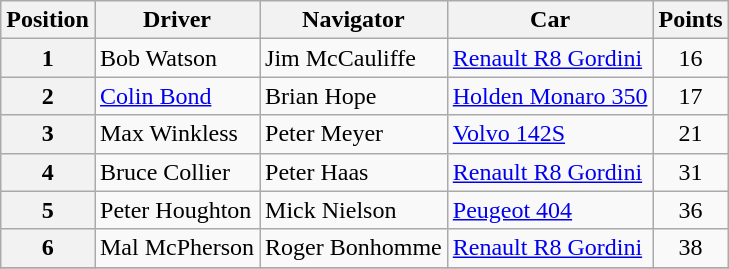<table class="wikitable" border="1">
<tr>
<th>Position</th>
<th>Driver</th>
<th>Navigator</th>
<th>Car</th>
<th>Points</th>
</tr>
<tr>
<th>1</th>
<td>Bob Watson</td>
<td>Jim McCauliffe</td>
<td><a href='#'>Renault R8 Gordini</a></td>
<td align="center">16</td>
</tr>
<tr>
<th>2</th>
<td><a href='#'>Colin Bond</a></td>
<td>Brian Hope</td>
<td><a href='#'>Holden Monaro 350</a></td>
<td align="center">17</td>
</tr>
<tr>
<th>3</th>
<td>Max Winkless</td>
<td>Peter Meyer</td>
<td><a href='#'>Volvo 142S</a></td>
<td align="center">21</td>
</tr>
<tr>
<th>4</th>
<td>Bruce Collier</td>
<td>Peter Haas</td>
<td><a href='#'>Renault R8 Gordini</a></td>
<td align="center">31</td>
</tr>
<tr>
<th>5</th>
<td>Peter Houghton</td>
<td>Mick Nielson</td>
<td><a href='#'>Peugeot 404</a></td>
<td align="center">36</td>
</tr>
<tr>
<th>6</th>
<td>Mal McPherson</td>
<td>Roger Bonhomme</td>
<td><a href='#'>Renault R8 Gordini</a></td>
<td align="center">38</td>
</tr>
<tr>
</tr>
</table>
